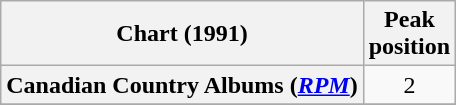<table class="wikitable sortable plainrowheaders" style="text-align:center">
<tr>
<th scope="col">Chart (1991)</th>
<th scope="col">Peak<br> position</th>
</tr>
<tr>
<th scope="row">Canadian Country Albums (<em><a href='#'>RPM</a></em>)</th>
<td>2</td>
</tr>
<tr>
</tr>
<tr>
</tr>
</table>
